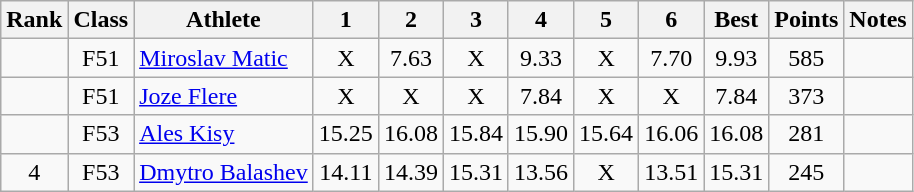<table class="wikitable sortable" style="text-align:center">
<tr>
<th>Rank</th>
<th>Class</th>
<th>Athlete</th>
<th>1</th>
<th>2</th>
<th>3</th>
<th>4</th>
<th>5</th>
<th>6</th>
<th>Best</th>
<th>Points</th>
<th>Notes</th>
</tr>
<tr>
<td></td>
<td>F51</td>
<td style="text-align:left"><a href='#'>Miroslav Matic</a><br></td>
<td>X</td>
<td>7.63</td>
<td>X</td>
<td>9.33</td>
<td>X</td>
<td>7.70</td>
<td>9.93</td>
<td>585</td>
<td></td>
</tr>
<tr>
<td></td>
<td>F51</td>
<td style="text-align:left"><a href='#'>Joze Flere</a><br></td>
<td>X</td>
<td>X</td>
<td>X</td>
<td>7.84</td>
<td>X</td>
<td>X</td>
<td>7.84</td>
<td>373</td>
<td></td>
</tr>
<tr>
<td></td>
<td>F53</td>
<td style="text-align:left"><a href='#'>Ales Kisy</a><br></td>
<td>15.25</td>
<td>16.08</td>
<td>15.84</td>
<td>15.90</td>
<td>15.64</td>
<td>16.06</td>
<td>16.08</td>
<td>281</td>
<td></td>
</tr>
<tr>
<td>4</td>
<td>F53</td>
<td style="text-align:left"><a href='#'>Dmytro Balashev</a><br></td>
<td>14.11</td>
<td>14.39</td>
<td>15.31</td>
<td>13.56</td>
<td>X</td>
<td>13.51</td>
<td>15.31</td>
<td>245</td>
<td></td>
</tr>
</table>
